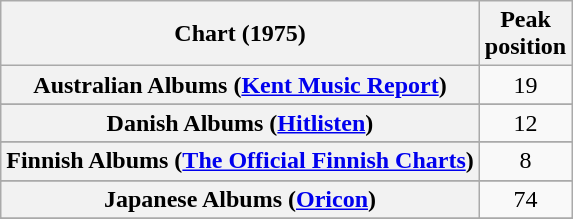<table class="wikitable sortable plainrowheaders">
<tr>
<th>Chart (1975)</th>
<th>Peak<br>position</th>
</tr>
<tr>
<th scope="row">Australian Albums (<a href='#'>Kent Music Report</a>)</th>
<td align="center">19</td>
</tr>
<tr>
</tr>
<tr>
</tr>
<tr>
<th scope="row">Danish Albums (<a href='#'>Hitlisten</a>)</th>
<td align="center">12</td>
</tr>
<tr>
</tr>
<tr>
<th scope="row">Finnish Albums (<a href='#'>The Official Finnish Charts</a>)</th>
<td align="center">8</td>
</tr>
<tr>
</tr>
<tr>
<th scope="row">Japanese Albums (<a href='#'>Oricon</a>)</th>
<td align="center">74</td>
</tr>
<tr>
</tr>
<tr>
</tr>
<tr>
</tr>
<tr>
</tr>
</table>
